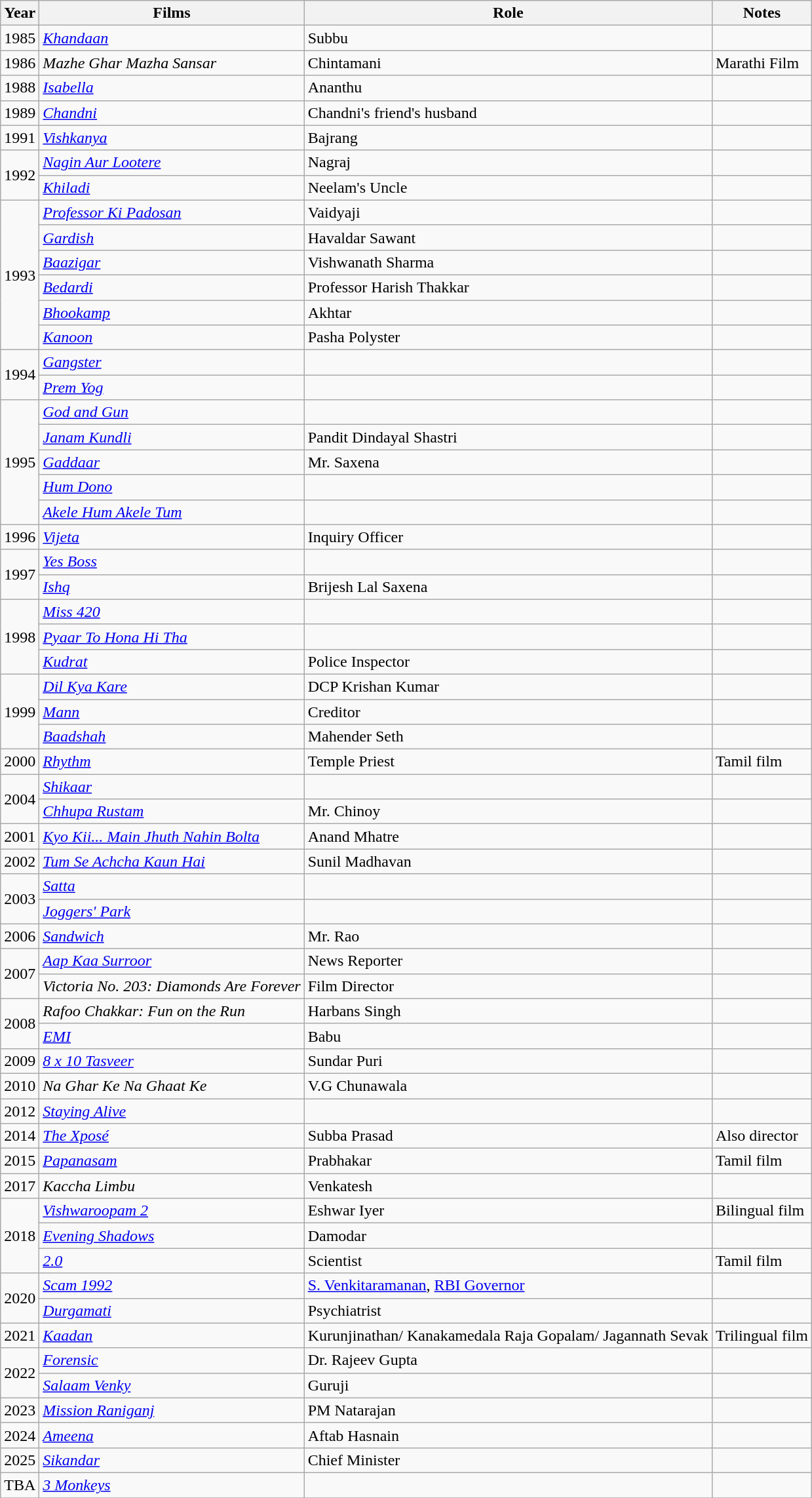<table class="wikitable">
<tr>
<th>Year</th>
<th>Films</th>
<th>Role</th>
<th>Notes</th>
</tr>
<tr>
<td>1985</td>
<td><em><a href='#'>Khandaan</a></em></td>
<td>Subbu</td>
<td></td>
</tr>
<tr>
<td>1986</td>
<td><em>Mazhe Ghar Mazha Sansar</em></td>
<td>Chintamani</td>
<td>Marathi Film</td>
</tr>
<tr>
<td>1988</td>
<td><em><a href='#'>Isabella</a></em></td>
<td>Ananthu</td>
<td></td>
</tr>
<tr>
<td>1989</td>
<td><em><a href='#'>Chandni</a></em></td>
<td>Chandni's friend's husband</td>
<td></td>
</tr>
<tr>
<td>1991</td>
<td><em><a href='#'>Vishkanya</a></em></td>
<td>Bajrang</td>
<td></td>
</tr>
<tr>
<td rowspan="2">1992</td>
<td><em><a href='#'>Nagin Aur Lootere</a></em></td>
<td>Nagraj</td>
<td></td>
</tr>
<tr>
<td><em><a href='#'>Khiladi</a></em></td>
<td>Neelam's Uncle</td>
<td></td>
</tr>
<tr>
<td rowspan="6">1993</td>
<td><em><a href='#'>Professor Ki Padosan</a></em></td>
<td>Vaidyaji</td>
<td></td>
</tr>
<tr>
<td><em><a href='#'>Gardish</a></em></td>
<td>Havaldar Sawant</td>
<td></td>
</tr>
<tr>
<td><em><a href='#'>Baazigar</a></em></td>
<td>Vishwanath Sharma</td>
<td></td>
</tr>
<tr>
<td><em><a href='#'>Bedardi</a></em></td>
<td>Professor Harish Thakkar</td>
<td></td>
</tr>
<tr>
<td><em><a href='#'>Bhookamp</a></em></td>
<td>Akhtar</td>
<td></td>
</tr>
<tr>
<td><em><a href='#'>Kanoon</a></em></td>
<td>Pasha Polyster</td>
<td></td>
</tr>
<tr>
<td rowspan="2">1994</td>
<td><em><a href='#'>Gangster</a></em></td>
<td></td>
<td></td>
</tr>
<tr>
<td><em><a href='#'>Prem Yog</a></em></td>
<td></td>
<td></td>
</tr>
<tr>
<td rowspan="5">1995</td>
<td><em><a href='#'>God and Gun</a></em></td>
<td></td>
<td></td>
</tr>
<tr>
<td><em><a href='#'>Janam Kundli</a></em></td>
<td>Pandit Dindayal Shastri</td>
<td></td>
</tr>
<tr>
<td><em><a href='#'>Gaddaar</a></em></td>
<td>Mr. Saxena</td>
<td></td>
</tr>
<tr>
<td><em><a href='#'>Hum Dono</a></em></td>
<td></td>
<td></td>
</tr>
<tr>
<td><em><a href='#'>Akele Hum Akele Tum</a></em></td>
<td></td>
<td></td>
</tr>
<tr>
<td>1996</td>
<td><em><a href='#'>Vijeta</a></em></td>
<td>Inquiry Officer</td>
<td></td>
</tr>
<tr>
<td rowspan="2">1997</td>
<td><em><a href='#'>Yes Boss</a></em></td>
<td></td>
<td></td>
</tr>
<tr>
<td><em><a href='#'>Ishq</a></em></td>
<td>Brijesh Lal Saxena</td>
<td></td>
</tr>
<tr>
<td rowspan="3">1998</td>
<td><em><a href='#'>Miss 420</a></em></td>
<td></td>
<td></td>
</tr>
<tr>
<td><em><a href='#'>Pyaar To Hona Hi Tha</a></em></td>
<td></td>
<td></td>
</tr>
<tr>
<td><em><a href='#'>Kudrat</a></em></td>
<td>Police Inspector</td>
<td></td>
</tr>
<tr>
<td rowspan="3">1999</td>
<td><em><a href='#'>Dil Kya Kare</a></em></td>
<td>DCP Krishan Kumar</td>
<td></td>
</tr>
<tr>
<td><em><a href='#'>Mann</a></em></td>
<td>Creditor</td>
<td></td>
</tr>
<tr>
<td><em><a href='#'>Baadshah</a></em></td>
<td>Mahender Seth</td>
<td></td>
</tr>
<tr>
<td>2000</td>
<td><em><a href='#'>Rhythm</a></em></td>
<td>Temple Priest</td>
<td>Tamil film</td>
</tr>
<tr>
<td rowspan="2">2004</td>
<td><em><a href='#'>Shikaar</a></em></td>
<td></td>
<td></td>
</tr>
<tr>
<td><em><a href='#'>Chhupa Rustam</a></em></td>
<td>Mr. Chinoy</td>
<td></td>
</tr>
<tr>
<td>2001</td>
<td><em><a href='#'>Kyo Kii... Main Jhuth Nahin Bolta</a></em></td>
<td>Anand Mhatre</td>
<td></td>
</tr>
<tr>
<td>2002</td>
<td><em><a href='#'>Tum Se Achcha Kaun Hai</a></em></td>
<td>Sunil Madhavan</td>
<td></td>
</tr>
<tr>
<td rowspan="2">2003</td>
<td><em><a href='#'>Satta</a></em></td>
<td></td>
<td></td>
</tr>
<tr>
<td><em><a href='#'>Joggers' Park</a></em></td>
<td></td>
<td></td>
</tr>
<tr>
<td>2006</td>
<td><em><a href='#'>Sandwich</a></em></td>
<td>Mr. Rao</td>
<td></td>
</tr>
<tr>
<td rowspan="2">2007</td>
<td><em><a href='#'>Aap Kaa Surroor</a></em></td>
<td>News Reporter</td>
<td></td>
</tr>
<tr>
<td><em>Victoria No. 203: Diamonds Are Forever</em></td>
<td>Film Director</td>
<td></td>
</tr>
<tr>
<td rowspan="2">2008</td>
<td><em>Rafoo Chakkar: Fun on the Run</em></td>
<td>Harbans Singh</td>
<td></td>
</tr>
<tr>
<td><em><a href='#'>EMI</a></em></td>
<td>Babu</td>
<td></td>
</tr>
<tr>
<td>2009</td>
<td><em><a href='#'>8 x 10 Tasveer</a></em></td>
<td>Sundar Puri</td>
<td></td>
</tr>
<tr>
<td>2010</td>
<td><em>Na Ghar Ke Na Ghaat Ke</em></td>
<td>V.G Chunawala</td>
<td></td>
</tr>
<tr>
<td>2012</td>
<td><em><a href='#'>Staying Alive</a></em></td>
<td></td>
<td></td>
</tr>
<tr>
<td>2014</td>
<td><em><a href='#'>The Xposé</a></em></td>
<td>Subba Prasad</td>
<td>Also director</td>
</tr>
<tr>
<td>2015</td>
<td><em><a href='#'>Papanasam</a></em></td>
<td>Prabhakar</td>
<td>Tamil film</td>
</tr>
<tr>
<td>2017</td>
<td><em>Kaccha Limbu</em></td>
<td>Venkatesh</td>
<td></td>
</tr>
<tr>
<td rowspan="3">2018</td>
<td><em><a href='#'>Vishwaroopam 2</a></em></td>
<td>Eshwar Iyer</td>
<td>Bilingual film</td>
</tr>
<tr>
<td><em><a href='#'>Evening Shadows</a></em></td>
<td>Damodar</td>
<td></td>
</tr>
<tr>
<td><em><a href='#'>2.0</a></em></td>
<td>Scientist</td>
<td>Tamil film</td>
</tr>
<tr>
<td rowspan="2">2020</td>
<td><em><a href='#'>Scam 1992</a></em></td>
<td><a href='#'>S. Venkitaramanan</a>, <a href='#'>RBI Governor</a></td>
<td></td>
</tr>
<tr>
<td><em><a href='#'>Durgamati</a></em></td>
<td>Psychiatrist</td>
<td></td>
</tr>
<tr>
<td>2021</td>
<td><em><a href='#'>Kaadan</a></em></td>
<td>Kurunjinathan/ Kanakamedala Raja Gopalam/ Jagannath Sevak</td>
<td>Trilingual film</td>
</tr>
<tr>
<td rowspan="2">2022</td>
<td><em><a href='#'>Forensic</a></em></td>
<td>Dr. Rajeev Gupta</td>
<td></td>
</tr>
<tr>
<td><em><a href='#'>Salaam Venky</a></em></td>
<td>Guruji</td>
<td></td>
</tr>
<tr>
<td>2023</td>
<td><em><a href='#'>Mission Raniganj</a></em></td>
<td>PM Natarajan</td>
<td></td>
</tr>
<tr>
<td>2024</td>
<td><em><a href='#'>Ameena</a></em></td>
<td>Aftab Hasnain</td>
<td></td>
</tr>
<tr>
<td>2025</td>
<td><em><a href='#'>Sikandar</a></em></td>
<td>Chief Minister</td>
<td></td>
</tr>
<tr>
<td>TBA</td>
<td><em><a href='#'>3 Monkeys</a></em></td>
<td></td>
<td></td>
</tr>
<tr>
</tr>
</table>
